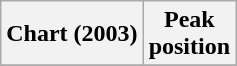<table class="wikitable">
<tr>
<th>Chart (2003)</th>
<th>Peak<br>position</th>
</tr>
<tr>
</tr>
</table>
